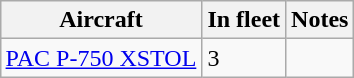<table class="wikitable" style="margin:1em auto;">
<tr>
<th>Aircraft</th>
<th>In fleet</th>
<th>Notes</th>
</tr>
<tr>
<td><a href='#'>PAC P-750 XSTOL</a></td>
<td>3</td>
<td></td>
</tr>
</table>
